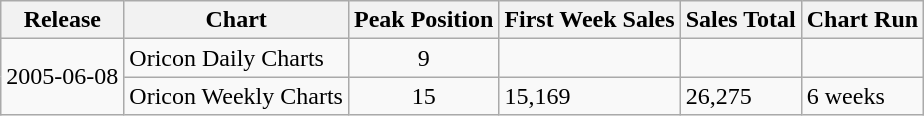<table class="wikitable">
<tr>
<th>Release</th>
<th>Chart</th>
<th>Peak Position</th>
<th>First Week Sales</th>
<th>Sales Total</th>
<th>Chart Run</th>
</tr>
<tr>
<td rowspan="2">2005-06-08</td>
<td>Oricon Daily Charts</td>
<td align="center">9</td>
<td></td>
<td></td>
<td></td>
</tr>
<tr>
<td>Oricon Weekly Charts</td>
<td align="center">15</td>
<td>15,169</td>
<td>26,275</td>
<td>6 weeks</td>
</tr>
</table>
